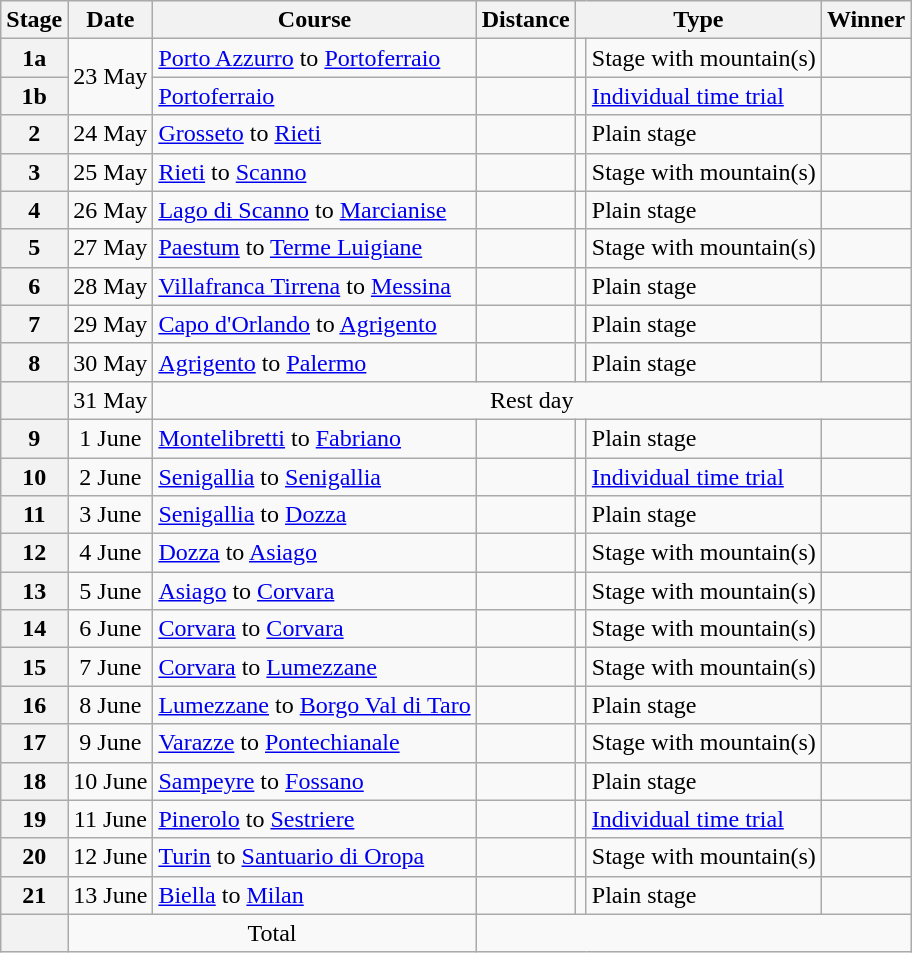<table class="wikitable">
<tr style="background:#efefef;">
<th>Stage</th>
<th>Date</th>
<th>Course</th>
<th>Distance</th>
<th colspan="2">Type</th>
<th>Winner</th>
</tr>
<tr>
<th style="text-align:center">1a</th>
<td style="text-align:center;" rowspan="2">23 May</td>
<td><a href='#'>Porto Azzurro</a> to <a href='#'>Portoferraio</a></td>
<td style="text-align:center;"></td>
<td style="text-align:center;"></td>
<td>Stage with mountain(s)</td>
<td></td>
</tr>
<tr>
<th style="text-align:center">1b</th>
<td><a href='#'>Portoferraio</a></td>
<td style="text-align:center;"></td>
<td style="text-align:center;"></td>
<td><a href='#'>Individual time trial</a></td>
<td></td>
</tr>
<tr>
<th style="text-align:center">2</th>
<td style="text-align:center;">24 May</td>
<td><a href='#'>Grosseto</a> to <a href='#'>Rieti</a></td>
<td style="text-align:center;"></td>
<td style="text-align:center;"></td>
<td>Plain stage</td>
<td></td>
</tr>
<tr>
<th style="text-align:center">3</th>
<td style="text-align:center;">25 May</td>
<td><a href='#'>Rieti</a> to <a href='#'>Scanno</a></td>
<td style="text-align:center;"></td>
<td style="text-align:center;"></td>
<td>Stage with mountain(s)</td>
<td></td>
</tr>
<tr>
<th style="text-align:center">4</th>
<td style="text-align:center;">26 May</td>
<td><a href='#'>Lago di Scanno</a> to <a href='#'>Marcianise</a></td>
<td style="text-align:center;"></td>
<td style="text-align:center;"></td>
<td>Plain stage</td>
<td></td>
</tr>
<tr>
<th style="text-align:center">5</th>
<td style="text-align:center;">27 May</td>
<td><a href='#'>Paestum</a> to <a href='#'>Terme Luigiane</a></td>
<td style="text-align:center;"></td>
<td style="text-align:center;"></td>
<td>Stage with mountain(s)</td>
<td></td>
</tr>
<tr>
<th style="text-align:center">6</th>
<td style="text-align:center;">28 May</td>
<td><a href='#'>Villafranca Tirrena</a> to <a href='#'>Messina</a></td>
<td style="text-align:center;"></td>
<td style="text-align:center;"></td>
<td>Plain stage</td>
<td></td>
</tr>
<tr>
<th style="text-align:center">7</th>
<td style="text-align:center;">29 May</td>
<td><a href='#'>Capo d'Orlando</a> to <a href='#'>Agrigento</a></td>
<td style="text-align:center;"></td>
<td style="text-align:center;"></td>
<td>Plain stage</td>
<td></td>
</tr>
<tr>
<th style="text-align:center">8</th>
<td style="text-align:center;">30 May</td>
<td><a href='#'>Agrigento</a> to <a href='#'>Palermo</a></td>
<td style="text-align:center;"></td>
<td style="text-align:center;"></td>
<td>Plain stage</td>
<td></td>
</tr>
<tr>
<th></th>
<td style="text-align:center;">31 May</td>
<td colspan="6" style="text-align:center;">Rest day</td>
</tr>
<tr>
<th style="text-align:center">9</th>
<td style="text-align:center;">1 June</td>
<td><a href='#'>Montelibretti</a> to <a href='#'>Fabriano</a></td>
<td style="text-align:center;"></td>
<td style="text-align:center;"></td>
<td>Plain stage</td>
<td></td>
</tr>
<tr>
<th style="text-align:center">10</th>
<td style="text-align:center;">2 June</td>
<td><a href='#'>Senigallia</a> to <a href='#'>Senigallia</a></td>
<td style="text-align:center;"></td>
<td style="text-align:center;"></td>
<td><a href='#'>Individual time trial</a></td>
<td></td>
</tr>
<tr>
<th style="text-align:center">11</th>
<td style="text-align:center;">3 June</td>
<td><a href='#'>Senigallia</a> to <a href='#'>Dozza</a></td>
<td style="text-align:center;"></td>
<td style="text-align:center;"></td>
<td>Plain stage</td>
<td></td>
</tr>
<tr>
<th style="text-align:center">12</th>
<td style="text-align:center;">4 June</td>
<td><a href='#'>Dozza</a> to <a href='#'>Asiago</a></td>
<td style="text-align:center;"></td>
<td style="text-align:center;"></td>
<td>Stage with mountain(s)</td>
<td></td>
</tr>
<tr>
<th style="text-align:center">13</th>
<td style="text-align:center;">5 June</td>
<td><a href='#'>Asiago</a> to <a href='#'>Corvara</a></td>
<td style="text-align:center;"></td>
<td style="text-align:center;"></td>
<td>Stage with mountain(s)</td>
<td></td>
</tr>
<tr>
<th style="text-align:center">14</th>
<td style="text-align:center;">6 June</td>
<td><a href='#'>Corvara</a> to <a href='#'>Corvara</a></td>
<td style="text-align:center;"></td>
<td style="text-align:center;"></td>
<td>Stage with mountain(s)</td>
<td></td>
</tr>
<tr>
<th style="text-align:center">15</th>
<td style="text-align:center;">7 June</td>
<td><a href='#'>Corvara</a> to <a href='#'>Lumezzane</a></td>
<td style="text-align:center;"></td>
<td style="text-align:center;"></td>
<td>Stage with mountain(s)</td>
<td></td>
</tr>
<tr>
<th style="text-align:center">16</th>
<td style="text-align:center;">8 June</td>
<td><a href='#'>Lumezzane</a> to <a href='#'>Borgo Val di Taro</a></td>
<td style="text-align:center;"></td>
<td style="text-align:center;"></td>
<td>Plain stage</td>
<td></td>
</tr>
<tr>
<th style="text-align:center">17</th>
<td style="text-align:center;">9 June</td>
<td><a href='#'>Varazze</a> to <a href='#'>Pontechianale</a></td>
<td style="text-align:center;"></td>
<td style="text-align:center;"></td>
<td>Stage with mountain(s)</td>
<td></td>
</tr>
<tr>
<th style="text-align:center">18</th>
<td style="text-align:center;">10 June</td>
<td><a href='#'>Sampeyre</a> to <a href='#'>Fossano</a></td>
<td style="text-align:center;"></td>
<td style="text-align:center;"></td>
<td>Plain stage</td>
<td></td>
</tr>
<tr>
<th style="text-align:center">19</th>
<td style="text-align:center;">11 June</td>
<td><a href='#'>Pinerolo</a> to <a href='#'>Sestriere</a></td>
<td style="text-align:center;"></td>
<td style="text-align:center;"></td>
<td><a href='#'>Individual time trial</a></td>
<td></td>
</tr>
<tr>
<th style="text-align:center">20</th>
<td style="text-align:center;">12 June</td>
<td><a href='#'>Turin</a> to <a href='#'>Santuario di Oropa</a></td>
<td style="text-align:center;"></td>
<td style="text-align:center;"></td>
<td>Stage with mountain(s)</td>
<td></td>
</tr>
<tr>
<th style="text-align:center">21</th>
<td style="text-align:center;">13 June</td>
<td><a href='#'>Biella</a> to <a href='#'>Milan</a></td>
<td style="text-align:center;"></td>
<td style="text-align:center;"></td>
<td>Plain stage</td>
<td></td>
</tr>
<tr>
<th></th>
<td colspan="2" style="text-align:center;">Total</td>
<td colspan="5" style="text-align:center;"></td>
</tr>
</table>
